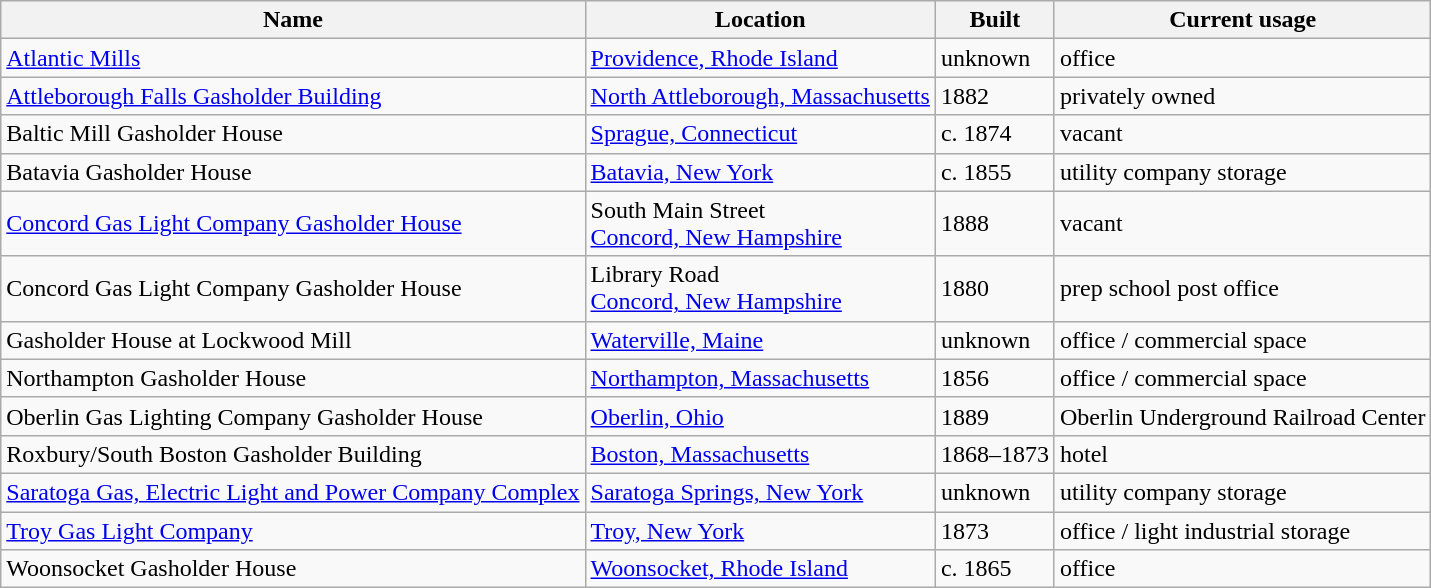<table class="wikitable">
<tr>
<th>Name</th>
<th>Location</th>
<th>Built</th>
<th>Current usage</th>
</tr>
<tr>
<td><a href='#'>Atlantic Mills</a></td>
<td><a href='#'>Providence, Rhode Island</a></td>
<td>unknown</td>
<td>office</td>
</tr>
<tr>
<td><a href='#'>Attleborough Falls Gasholder Building</a></td>
<td><a href='#'>North Attleborough, Massachusetts</a></td>
<td>1882</td>
<td>privately owned</td>
</tr>
<tr>
<td>Baltic Mill Gasholder House</td>
<td><a href='#'>Sprague, Connecticut</a></td>
<td>c. 1874</td>
<td>vacant</td>
</tr>
<tr>
<td>Batavia Gasholder House</td>
<td><a href='#'>Batavia, New York</a></td>
<td>c. 1855</td>
<td>utility company storage</td>
</tr>
<tr>
<td><a href='#'>Concord Gas Light Company Gasholder House</a></td>
<td>South Main Street<br><a href='#'>Concord, New Hampshire</a></td>
<td>1888</td>
<td>vacant</td>
</tr>
<tr>
<td>Concord Gas Light Company Gasholder House</td>
<td>Library Road<br><a href='#'>Concord, New Hampshire</a></td>
<td>1880</td>
<td>prep school post office</td>
</tr>
<tr>
<td>Gasholder House at Lockwood Mill</td>
<td><a href='#'>Waterville, Maine</a></td>
<td>unknown</td>
<td>office / commercial space</td>
</tr>
<tr>
<td>Northampton Gasholder House</td>
<td><a href='#'>Northampton, Massachusetts</a></td>
<td>1856</td>
<td>office / commercial space</td>
</tr>
<tr>
<td>Oberlin Gas Lighting Company Gasholder House</td>
<td><a href='#'>Oberlin, Ohio</a></td>
<td>1889</td>
<td>Oberlin Underground Railroad Center</td>
</tr>
<tr>
<td>Roxbury/South Boston Gasholder Building</td>
<td><a href='#'>Boston, Massachusetts</a></td>
<td>1868–1873</td>
<td>hotel</td>
</tr>
<tr>
<td><a href='#'>Saratoga Gas, Electric Light and Power Company Complex</a></td>
<td><a href='#'>Saratoga Springs, New York</a></td>
<td>unknown</td>
<td>utility company storage</td>
</tr>
<tr>
<td><a href='#'>Troy Gas Light Company</a></td>
<td><a href='#'>Troy, New York</a></td>
<td>1873</td>
<td>office / light industrial storage</td>
</tr>
<tr>
<td>Woonsocket Gasholder House</td>
<td><a href='#'>Woonsocket, Rhode Island</a></td>
<td>c. 1865</td>
<td>office</td>
</tr>
</table>
